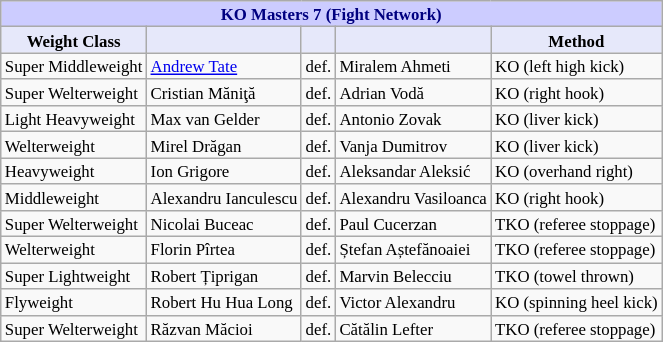<table class="wikitable" style="font-size: 70%;">
<tr>
<th colspan="8" style="background-color: #ccf; color: #000080; text-align: center;"><strong>KO Masters 7 (Fight Network)</strong></th>
</tr>
<tr>
<th colspan="1" style="background-color: #E6E8FA; color: #000000; text-align: center;">Weight Class</th>
<th colspan="1" style="background-color: #E6E8FA; color: #000000; text-align: center;"></th>
<th colspan="1" style="background-color: #E6E8FA; color: #000000; text-align: center;"></th>
<th colspan="1" style="background-color: #E6E8FA; color: #000000; text-align: center;"></th>
<th colspan="1" style="background-color: #E6E8FA; color: #000000; text-align: center;">Method</th>
</tr>
<tr>
<td>Super Middleweight</td>
<td> <a href='#'>Andrew Tate</a></td>
<td align=center>def.</td>
<td> Miralem Ahmeti</td>
<td>KO (left high kick)</td>
</tr>
<tr>
<td>Super Welterweight</td>
<td> Cristian Măniţă</td>
<td align=center>def.</td>
<td> Adrian Vodă</td>
<td>KO (right hook)</td>
</tr>
<tr>
<td>Light Heavyweight</td>
<td> Max van Gelder</td>
<td align=center>def.</td>
<td> Antonio Zovak</td>
<td>KO (liver kick)</td>
</tr>
<tr>
<td>Welterweight</td>
<td> Mirel Drăgan</td>
<td align=center>def.</td>
<td> Vanja Dumitrov</td>
<td>KO (liver kick)</td>
</tr>
<tr>
<td>Heavyweight</td>
<td> Ion Grigore</td>
<td align=center>def.</td>
<td> Aleksandar Aleksić</td>
<td>KO (overhand right)</td>
</tr>
<tr>
<td>Middleweight</td>
<td> Alexandru Ianculescu</td>
<td align=center>def.</td>
<td> Alexandru Vasiloanca</td>
<td>KO (right hook)</td>
</tr>
<tr>
<td>Super Welterweight</td>
<td> Nicolai Buceac</td>
<td align=center>def.</td>
<td> Paul Cucerzan</td>
<td>TKO (referee stoppage)</td>
</tr>
<tr>
<td>Welterweight</td>
<td> Florin Pîrtea</td>
<td align=center>def.</td>
<td> Ștefan Aștefănoaiei</td>
<td>TKO (referee stoppage)</td>
</tr>
<tr>
<td>Super Lightweight</td>
<td> Robert Țiprigan</td>
<td align=center>def.</td>
<td> Marvin Belecciu</td>
<td>TKO (towel thrown)</td>
</tr>
<tr>
<td>Flyweight</td>
<td> Robert Hu Hua Long</td>
<td align=center>def.</td>
<td> Victor Alexandru</td>
<td>KO (spinning heel kick)</td>
</tr>
<tr>
<td>Super Welterweight</td>
<td> Răzvan Măcioi</td>
<td align=center>def.</td>
<td> Cătălin Lefter</td>
<td>TKO (referee stoppage)</td>
</tr>
</table>
